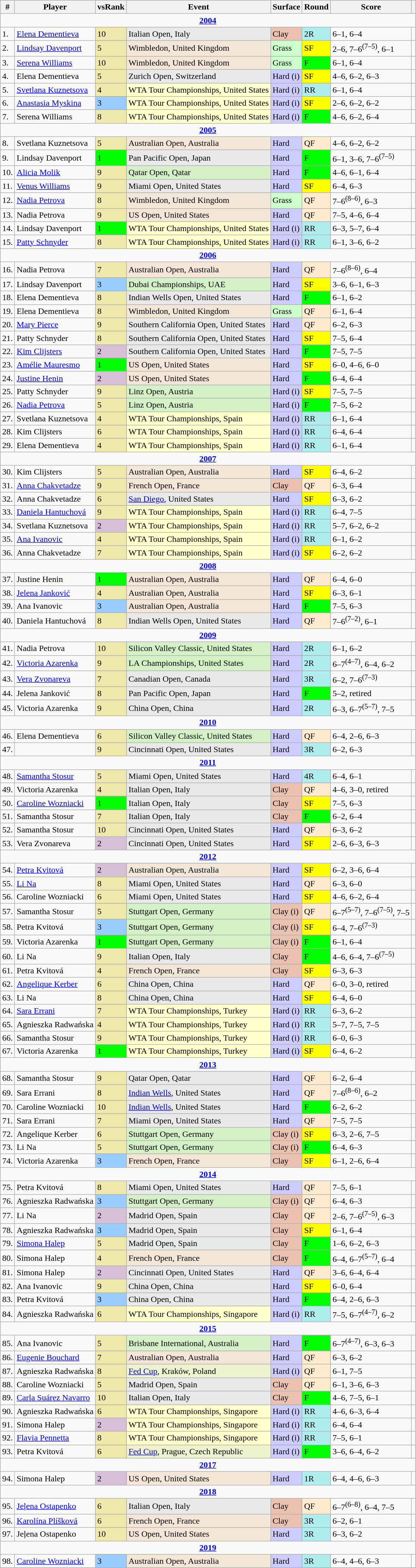<table class="wikitable sortable">
<tr>
<th>#</th>
<th style="width:190;">Player</th>
<th>vsRank</th>
<th style="width:265;">Event</th>
<th>Surface</th>
<th style="width:70;">Round</th>
<th style="width:160;">Score</th>
<th></th>
</tr>
<tr>
<td colspan="8" style="text-align:center"><strong><a href='#'>2004</a></strong></td>
</tr>
<tr>
<td>1.</td>
<td> <a href='#'>Elena Dementieva</a></td>
<td style="background:#EEE8AA;">10</td>
<td style="background:#e9e9e9;">Italian Open, Italy</td>
<td style="background:#EBC2AF;">Clay</td>
<td style="background:#afeeee;">2R</td>
<td>6–1, 6–4</td>
<td></td>
</tr>
<tr>
<td>2.</td>
<td> <a href='#'>Lindsay Davenport</a></td>
<td style="background:#EEE8AA;">5</td>
<td style="background:#f3e6d7;">Wimbledon, United Kingdom</td>
<td style="background:#CCFFCC;">Grass</td>
<td style="background:yellow;">SF</td>
<td>2–6, 7–6<sup>(7–5)</sup>,  6–1</td>
<td></td>
</tr>
<tr>
<td>3.</td>
<td> <a href='#'>Serena Williams</a></td>
<td style="background:#EEE8AA;">10</td>
<td style="background:#f3e6d7;">Wimbledon, United Kingdom</td>
<td style="background:#CCFFCC;">Grass</td>
<td style="background:Lime;">F</td>
<td>6–1,  6–4</td>
<td></td>
</tr>
<tr>
<td>4.</td>
<td> Elena Dementieva</td>
<td style="background:#EEE8AA;">5</td>
<td style="background:#e9e9e9;">Zurich Open, Switzerland</td>
<td style="background:#CCCCFF;">Hard (i)</td>
<td style="background:yellow;">SF</td>
<td>4–6, 6–2, 6–3</td>
<td></td>
</tr>
<tr>
<td>5.</td>
<td> <a href='#'>Svetlana Kuznetsova</a></td>
<td style="background:#EEE8AA;">4</td>
<td style="background:#ffffcc;">WTA Tour Championships, United States</td>
<td style="background:#CCCCFF;">Hard (i)</td>
<td style="background:#afeeee;">RR</td>
<td>6–1, 6–4</td>
<td></td>
</tr>
<tr>
<td>6.</td>
<td> <a href='#'>Anastasia Myskina</a></td>
<td style="background:#99ccff;">3</td>
<td style="background:#ffffcc;">WTA Tour Championships, United States</td>
<td style="background:#CCCCFF;">Hard (i)</td>
<td style="background:yellow;">SF</td>
<td>2–6, 6–2, 6–2</td>
<td></td>
</tr>
<tr>
<td>7.</td>
<td> Serena Williams</td>
<td style="background:#EEE8AA;">8</td>
<td style="background:#ffffcc;">WTA Tour Championships, United States</td>
<td style="background:#CCCCFF;">Hard (i)</td>
<td style="background:Lime;">F</td>
<td>4–6, 6–2, 6–4</td>
<td></td>
</tr>
<tr>
<td colspan="8" style="text-align:center"><strong><a href='#'>2005</a></strong></td>
</tr>
<tr>
<td>8.</td>
<td> Svetlana Kuznetsova</td>
<td style="background:#EEE8AA;">5</td>
<td style="background:#f3e6d7;">Australian Open, Australia</td>
<td style="background:#CCCCFF;">Hard</td>
<td style="background:#ffebcd;">QF</td>
<td>4–6, 6–2, 6–2</td>
<td></td>
</tr>
<tr>
<td>9.</td>
<td> Lindsay Davenport</td>
<td style="background:Lime;">1</td>
<td style="background:#e9e9e9;">Pan Pacific Open, Japan</td>
<td style="background:#CCCCFF;">Hard</td>
<td style="background:Lime;">F</td>
<td>6–1, 3–6, 7–6<sup>(7–5)</sup></td>
<td></td>
</tr>
<tr>
<td>10.</td>
<td> <a href='#'>Alicia Molik</a></td>
<td style="background:#EEE8AA;">9</td>
<td style="background:#d4f1c5;">Qatar Open, Qatar</td>
<td style="background:#CCCCFF;">Hard</td>
<td style="background:Lime;">F</td>
<td>4–6, 6–1, 6–4</td>
<td></td>
</tr>
<tr>
<td>11.</td>
<td> <a href='#'>Venus Williams</a></td>
<td style="background:#EEE8AA;">9</td>
<td style="background:#e9e9e9;">Miami Open, United States</td>
<td style="background:#CCCCFF;">Hard</td>
<td style="background:yellow;">SF</td>
<td>6–4, 6–3</td>
<td></td>
</tr>
<tr>
<td>12.</td>
<td> <a href='#'>Nadia Petrova</a></td>
<td style="background:#EEE8AA;">8</td>
<td style="background:#f3e6d7;">Wimbledon, United Kingdom</td>
<td style="background:#CCFFCC;">Grass</td>
<td style="background:#ffebcd;">QF</td>
<td>7–6<sup>(8–6)</sup>,  6–3</td>
<td></td>
</tr>
<tr>
<td>13.</td>
<td> Nadia Petrova</td>
<td style="background:#EEE8AA;">9</td>
<td style="background:#f3e6d7;">US Open, United States</td>
<td style="background:#CCCCFF;">Hard</td>
<td style="background:#ffebcd;">QF</td>
<td>7–5, 4–6, 6–4</td>
<td></td>
</tr>
<tr>
<td>14.</td>
<td> Lindsay Davenport</td>
<td style="background:Lime;">1</td>
<td style="background:#ffffcc;">WTA Tour Championships, United States</td>
<td style="background:#CCCCFF;">Hard (i)</td>
<td style="background:#afeeee;">RR</td>
<td>6–3, 5–7, 6–4</td>
<td></td>
</tr>
<tr>
<td>15.</td>
<td> <a href='#'>Patty Schnyder</a></td>
<td style="background:#EEE8AA;">8</td>
<td style="background:#ffffcc;">WTA Tour Championships, United States</td>
<td style="background:#CCCCFF;">Hard (i)</td>
<td style="background:#afeeee;">RR</td>
<td>6–1, 3–6, 6–2</td>
<td></td>
</tr>
<tr>
<td colspan="8" style="text-align:center"><strong><a href='#'>2006</a></strong></td>
</tr>
<tr>
<td>16.</td>
<td> Nadia Petrova</td>
<td style="background:#EEE8AA;">7</td>
<td style="background:#f3e6d7;">Australian Open, Australia</td>
<td style="background:#CCCCFF;">Hard</td>
<td style="background:#ffebcd;">QF</td>
<td>7–6<sup>(8–6)</sup>,  6–4</td>
<td></td>
</tr>
<tr>
<td>17.</td>
<td> Lindsay Davenport</td>
<td style="background:#99ccff;">3</td>
<td style="background:#d4f1c5;">Dubai Championships, UAE</td>
<td style="background:#CCCCFF;">Hard</td>
<td style="background:yellow;">SF</td>
<td>3–6, 6–1, 6–3</td>
<td></td>
</tr>
<tr>
<td>18.</td>
<td> Elena Dementieva</td>
<td style="background:#EEE8AA;">8</td>
<td style="background:#e9e9e9;">Indian Wells Open, United States</td>
<td style="background:#CCCCFF;">Hard</td>
<td style="background:Lime;">F</td>
<td>6–1, 6–2</td>
<td></td>
</tr>
<tr>
<td>19.</td>
<td> Elena Dementieva</td>
<td style="background:#EEE8AA;">8</td>
<td style="background:#f3e6d7;">Wimbledon, United Kingdom</td>
<td style="background:#CCFFCC;">Grass</td>
<td style="background:#ffebcd;">QF</td>
<td>6–1, 6–4</td>
<td></td>
</tr>
<tr>
<td>20.</td>
<td> <a href='#'>Mary Pierce</a></td>
<td style="background:#EEE8AA;">9</td>
<td style="background:#e9e9e9;">Southern California Open, United States</td>
<td style="background:#CCCCFF;">Hard</td>
<td style="background:#ffebcd;">QF</td>
<td>6–2, 6–3</td>
<td></td>
</tr>
<tr>
<td>21.</td>
<td> Patty Schnyder</td>
<td style="background:#EEE8AA;">8</td>
<td style="background:#e9e9e9;">Southern California Open, United States</td>
<td style="background:#CCCCFF;">Hard</td>
<td style="background:yellow;">SF</td>
<td>7–5, 6–4</td>
<td></td>
</tr>
<tr>
<td>22.</td>
<td> <a href='#'>Kim Clijsters</a></td>
<td style="background:thistle;">2</td>
<td style="background:#e9e9e9;">Southern California Open, United States</td>
<td style="background:#CCCCFF;">Hard</td>
<td style="background:Lime;">F</td>
<td>7–5, 7–5</td>
<td></td>
</tr>
<tr>
<td>23.</td>
<td> <a href='#'>Amélie Mauresmo</a></td>
<td style="background:Lime;">1</td>
<td style="background:#f3e6d7;">US Open, United States</td>
<td style="background:#CCCCFF;">Hard</td>
<td style="background:yellow;">SF</td>
<td>6–0, 4–6, 6–0</td>
<td></td>
</tr>
<tr>
<td>24.</td>
<td> <a href='#'>Justine Henin</a></td>
<td style="background:thistle;">2</td>
<td style="background:#f3e6d7;">US Open, United States</td>
<td style="background:#CCCCFF;">Hard</td>
<td style="background:Lime;">F</td>
<td>6–4, 6–4</td>
<td></td>
</tr>
<tr>
<td>25.</td>
<td> Patty Schnyder</td>
<td style="background:#EEE8AA;">9</td>
<td style="background:#d4f1c5;">Linz Open, Austria</td>
<td style="background:#CCCCFF;">Hard (i)</td>
<td style="background:yellow;">SF</td>
<td>7–5, 7–5</td>
<td></td>
</tr>
<tr>
<td>26.</td>
<td> <a href='#'>Nadia Petrova</a></td>
<td style="background:#EEE8AA;">5</td>
<td style="background:#d4f1c5;">Linz Open, Austria</td>
<td style="background:#CCCCFF;">Hard (i)</td>
<td style="background:Lime;">F</td>
<td>7–5, 6–2</td>
<td></td>
</tr>
<tr>
<td>27.</td>
<td> Svetlana Kuznetsova</td>
<td style="background:#EEE8AA;">4</td>
<td style="background:#ffffcc;">WTA Tour Championships, Spain</td>
<td style="background:#CCCCFF;">Hard (i)</td>
<td style="background:#afeeee;">RR</td>
<td>6–1, 6–4</td>
<td></td>
</tr>
<tr>
<td>28.</td>
<td> Kim Clijsters</td>
<td style="background:#EEE8AA;">6</td>
<td style="background:#ffffcc;">WTA Tour Championships, Spain</td>
<td style="background:#CCCCFF;">Hard (i)</td>
<td style="background:#afeeee;">RR</td>
<td>6–4, 6–4</td>
<td></td>
</tr>
<tr>
<td>29.</td>
<td> Elena Dementieva</td>
<td style="background:#EEE8AA;">4</td>
<td style="background:#ffffcc;">WTA Tour Championships, Spain</td>
<td style="background:#CCCCFF;">Hard (i)</td>
<td style="background:#afeeee;">RR</td>
<td>6–1, 6–4</td>
<td></td>
</tr>
<tr>
<td colspan="8" style="text-align:center"><strong><a href='#'>2007</a></strong></td>
</tr>
<tr>
<td>30.</td>
<td> Kim Clijsters</td>
<td style="background:#EEE8AA;">5</td>
<td style="background:#f3e6d7;">Australian Open, Australia</td>
<td style="background:#CCCCFF;">Hard</td>
<td style="background:yellow;">SF</td>
<td>6–4, 6–2</td>
<td></td>
</tr>
<tr>
<td>31.</td>
<td> <a href='#'>Anna Chakvetadze</a></td>
<td style="background:#EEE8AA;">9</td>
<td style="background:#f3e6d7;">French Open, France</td>
<td style="background:#EBC2AF;">Clay</td>
<td style="background:#ffebcd;">QF</td>
<td>6–3, 6–4</td>
<td></td>
</tr>
<tr>
<td>32.</td>
<td> Anna Chakvetadze</td>
<td style="background:#EEE8AA;">6</td>
<td style="background:#e9e9e9;"><a href='#'>San Diego</a>, United States</td>
<td style="background:#CCCCFF;">Hard</td>
<td style="background:yellow;">SF</td>
<td>6–3, 6–2</td>
<td></td>
</tr>
<tr>
<td>33.</td>
<td> <a href='#'>Daniela Hantuchová</a></td>
<td style="background:#EEE8AA;">9</td>
<td style="background:#ffffcc;">WTA Tour Championships, Spain</td>
<td style="background:#CCCCFF;">Hard (i)</td>
<td style="background:#afeeee;">RR</td>
<td>6–4, 7–5</td>
<td></td>
</tr>
<tr>
<td>34.</td>
<td> Svetlana Kuznetsova</td>
<td style="background:thistle;">2</td>
<td style="background:#ffffcc;">WTA Tour Championships, Spain</td>
<td style="background:#CCCCFF;">Hard (i)</td>
<td style="background:#afeeee;">RR</td>
<td>5–7, 6–2, 6–2</td>
<td></td>
</tr>
<tr>
<td>35.</td>
<td> <a href='#'>Ana Ivanovic</a></td>
<td style="background:#EEE8AA;">4</td>
<td style="background:#ffffcc;">WTA Tour Championships, Spain</td>
<td style="background:#CCCCFF;">Hard (i)</td>
<td style="background:#afeeee;">RR</td>
<td>6–1, 6–2</td>
<td></td>
</tr>
<tr>
<td>36.</td>
<td> Anna Chakvetadze</td>
<td style="background:#EEE8AA;">7</td>
<td style="background:#ffffcc;">WTA Tour Championships, Spain</td>
<td style="background:#CCCCFF;">Hard (i)</td>
<td style="background:yellow;">SF</td>
<td>6–2, 6–2</td>
<td></td>
</tr>
<tr>
<td colspan="8" style="text-align:center"><strong><a href='#'>2008</a></strong></td>
</tr>
<tr>
<td>37.</td>
<td> Justine Henin</td>
<td style="background:Lime;">1</td>
<td style="background:#f3e6d7;">Australian Open, Australia</td>
<td style="background:#CCCCFF;">Hard</td>
<td style="background:#ffebcd;">QF</td>
<td>6–4, 6–0</td>
<td></td>
</tr>
<tr>
<td>38.</td>
<td> <a href='#'>Jelena Janković</a></td>
<td style="background:#EEE8AA;">4</td>
<td style="background:#f3e6d7;">Australian Open, Australia</td>
<td style="background:#CCCCFF;">Hard</td>
<td style="background:yellow;">SF</td>
<td>6–3, 6–1</td>
<td></td>
</tr>
<tr>
<td>39.</td>
<td> Ana Ivanovic</td>
<td style="background:#99ccff;">3</td>
<td style="background:#f3e6d7;">Australian Open, Australia</td>
<td style="background:#CCCCFF;">Hard</td>
<td style="background:Lime;">F</td>
<td>7–5, 6–3</td>
<td></td>
</tr>
<tr>
<td>40.</td>
<td> Daniela Hantuchová</td>
<td style="background:#EEE8AA;">8</td>
<td style="background:#e9e9e9;">Indian Wells Open, United States</td>
<td style="background:#CCCCFF;">Hard</td>
<td style="background:#ffebcd;">QF</td>
<td>7–6<sup>(7–2)</sup>,  6–1</td>
<td></td>
</tr>
<tr>
<td colspan="8" style="text-align:center"><strong><a href='#'>2009</a></strong></td>
</tr>
<tr>
<td>41.</td>
<td> Nadia Petrova</td>
<td style="background:#EEE8AA;">10</td>
<td style="background:#d4f1c5;">Silicon Valley Classic, United States</td>
<td style="background:#CCCCFF;">Hard</td>
<td style="background:#afeeee;">2R</td>
<td>6–1, 6–2</td>
<td></td>
</tr>
<tr>
<td>42.</td>
<td> <a href='#'>Victoria Azarenka</a></td>
<td style="background:#EEE8AA;">9</td>
<td style="background:#d4f1c5;">LA Championships, United States</td>
<td style="background:#CCCCFF;">Hard</td>
<td style="background:#afeeee;">2R</td>
<td>6–7<sup>(4–7)</sup>,  6–4, 6–2</td>
<td></td>
</tr>
<tr>
<td>43.</td>
<td> <a href='#'>Vera Zvonareva</a></td>
<td style="background:#EEE8AA;">7</td>
<td style="background:#e9e9e9;">Canadian Open, Canada</td>
<td style="background:#CCCCFF;">Hard</td>
<td style="background:#afeeee;">3R</td>
<td>6–2, 7–6<sup>(7–3)</sup></td>
<td></td>
</tr>
<tr>
<td>44.</td>
<td> Jelena Janković</td>
<td style="background:#EEE8AA;">8</td>
<td style="background:#e9e9e9;">Pan Pacific Open, Japan</td>
<td style="background:#CCCCFF;">Hard</td>
<td style="background:Lime;">F</td>
<td>5–2, retired</td>
<td></td>
</tr>
<tr>
<td>45.</td>
<td> Victoria Azarenka</td>
<td style="background:#EEE8AA;">9</td>
<td style="background:#e9e9e9;">China Open, China</td>
<td style="background:#CCCCFF;">Hard</td>
<td style="background:#afeeee;">2R</td>
<td>6–3, 6–7<sup>(5–7)</sup>, 7–5</td>
<td></td>
</tr>
<tr>
<td colspan="8" style="text-align:center"><strong><a href='#'>2010</a></strong></td>
</tr>
<tr>
<td>46.</td>
<td> Elena Dementieva</td>
<td style="background:#EEE8AA;">6</td>
<td style="background:#d4f1c5;">Silicon Valley Classic, United States</td>
<td style="background:#CCCCFF;">Hard</td>
<td style="background:#ffebcd;">QF</td>
<td>6–4, 2–6, 6–3</td>
<td></td>
</tr>
<tr>
<td>47.</td>
<td></td>
<td style="background:#EEE8AA;">9</td>
<td style="background:#e9e9e9;">Cincinnati Open, United States</td>
<td style="background:#CCCCFF;">Hard</td>
<td style="background:#afeeee;">3R</td>
<td>6–2, 6–3</td>
<td></td>
</tr>
<tr>
<td colspan="8" style="text-align:center"><strong><a href='#'>2011</a></strong></td>
</tr>
<tr>
<td>48.</td>
<td> <a href='#'>Samantha Stosur</a></td>
<td style="background:#EEE8AA;">5</td>
<td style="background:#e9e9e9;">Miami Open, United States</td>
<td style="background:#CCCCFF;">Hard</td>
<td style="background:#afeeee;">4R</td>
<td>6–4, 6–1</td>
<td></td>
</tr>
<tr>
<td>49.</td>
<td> Victoria Azarenka</td>
<td style="background:#EEE8AA;">4</td>
<td style="background:#e9e9e9;">Italian Open, Italy</td>
<td style="background:#EBC2AF;">Clay</td>
<td style="background:#ffebcd;">QF</td>
<td>4–6, 3–0, retired</td>
<td></td>
</tr>
<tr>
<td>50.</td>
<td> <a href='#'>Caroline Wozniacki</a></td>
<td style="background:Lime;">1</td>
<td style="background:#e9e9e9;">Italian Open, Italy</td>
<td style="background:#EBC2AF;">Clay</td>
<td style="background:yellow;">SF</td>
<td>7–5, 6–3</td>
<td></td>
</tr>
<tr>
<td>51.</td>
<td> Samantha Stosur</td>
<td style="background:#EEE8AA;">7</td>
<td style="background:#e9e9e9;">Italian Open, Italy</td>
<td style="background:#EBC2AF;">Clay</td>
<td style="background:Lime;">F</td>
<td>6–2, 6–4</td>
<td></td>
</tr>
<tr>
<td>52.</td>
<td> Samantha Stosur</td>
<td style="background:#EEE8AA;">10</td>
<td style="background:#e9e9e9;">Cincinnati Open, United States</td>
<td style="background:#CCCCFF;">Hard</td>
<td style="background:#ffebcd;">QF</td>
<td>6–3, 6–2</td>
<td></td>
</tr>
<tr>
<td>53.</td>
<td> Vera Zvonareva</td>
<td style="background:thistle;">2</td>
<td style="background:#e9e9e9;">Cincinnati Open, United States</td>
<td style="background:#CCCCFF;">Hard</td>
<td style="background:yellow;">SF</td>
<td>2–6, 6–3, 6–3</td>
<td></td>
</tr>
<tr>
<td colspan="8" style="text-align:center"><strong><a href='#'>2012</a></strong></td>
</tr>
<tr>
<td>54.</td>
<td> <a href='#'>Petra Kvitová</a></td>
<td style="background:thistle;">2</td>
<td style="background:#f3e6d7;">Australian Open, Australia</td>
<td style="background:#CCCCFF;">Hard</td>
<td style="background:yellow;">SF</td>
<td>6–2, 3–6, 6–4</td>
<td></td>
</tr>
<tr>
<td>55.</td>
<td> <a href='#'>Li Na</a></td>
<td style="background:#EEE8AA;">8</td>
<td style="background:#e9e9e9;">Miami Open, United States</td>
<td style="background:#CCCCFF;">Hard</td>
<td style="background:#ffebcd;">QF</td>
<td>6–3, 6–0</td>
<td></td>
</tr>
<tr>
<td>56.</td>
<td> Caroline Wozniacki</td>
<td style="background:#EEE8AA;">6</td>
<td style="background:#e9e9e9;">Miami Open, United States</td>
<td style="background:#CCCCFF;">Hard</td>
<td style="background:yellow;">SF</td>
<td>4–6, 6–2, 6–4</td>
<td></td>
</tr>
<tr>
<td>57.</td>
<td> Samantha Stosur</td>
<td style="background:#EEE8AA;">5</td>
<td style="background:#d4f1c5;">Stuttgart Open, Germany</td>
<td style="background:#EBC2AF;">Clay (i)</td>
<td style="background:#ffebcd;">QF</td>
<td>6–7<sup>(5–7)</sup>, 7–6<sup>(7–5)</sup>, 7–5</td>
<td></td>
</tr>
<tr>
<td>58.</td>
<td> Petra Kvitová</td>
<td style="background:#99ccff;">3</td>
<td style="background:#d4f1c5;">Stuttgart Open, Germany</td>
<td style="background:#EBC2AF;">Clay (i)</td>
<td style="background:yellow;">SF</td>
<td>6–4, 7–6<sup>(7–3)</sup></td>
<td></td>
</tr>
<tr>
<td>59.</td>
<td> Victoria Azarenka</td>
<td style="background:Lime;">1</td>
<td style="background:#d4f1c5;">Stuttgart Open, Germany</td>
<td style="background:#EBC2AF;">Clay (i)</td>
<td style="background:Lime;">F</td>
<td>6–1, 6–4</td>
<td></td>
</tr>
<tr>
<td>60.</td>
<td> Li Na</td>
<td style="background:#EEE8AA;">9</td>
<td style="background:#e9e9e9;">Italian Open, Italy</td>
<td style="background:#EBC2AF;">Clay</td>
<td style="background:Lime;">F</td>
<td>4–6, 6–4, 7–6<sup>(7–5)</sup></td>
<td></td>
</tr>
<tr>
<td>61.</td>
<td> Petra Kvitová</td>
<td style="background:#EEE8AA;">4</td>
<td style="background:#f3e6d7;">French Open, France</td>
<td style="background:#EBC2AF;">Clay</td>
<td style="background:yellow;">SF</td>
<td>6–3, 6–3</td>
<td></td>
</tr>
<tr>
<td>62.</td>
<td> <a href='#'>Angelique Kerber</a></td>
<td style="background:#EEE8AA;">6</td>
<td style="background:#e9e9e9;">China Open, China</td>
<td style="background:#CCCCFF;">Hard</td>
<td style="background:#ffebcd;">QF</td>
<td>6–0, 3–0, retired</td>
<td></td>
</tr>
<tr>
<td>63.</td>
<td> Li Na</td>
<td style="background:#EEE8AA;">8</td>
<td style="background:#e9e9e9;">China Open, China</td>
<td style="background:#CCCCFF;">Hard</td>
<td style="background:yellow;">SF</td>
<td>6–4, 6–0</td>
<td></td>
</tr>
<tr>
<td>64.</td>
<td> <a href='#'>Sara Errani</a></td>
<td style="background:#EEE8AA;">7</td>
<td style="background:#ffffcc;">WTA Tour Championships, Turkey</td>
<td style="background:#CCCCFF;">Hard (i)</td>
<td style="background:#afeeee;">RR</td>
<td>6–3, 6–2</td>
<td></td>
</tr>
<tr>
<td>65.</td>
<td> Agnieszka Radwańska</td>
<td style="background:#EEE8AA;">4</td>
<td style="background:#ffffcc;">WTA Tour Championships, Turkey</td>
<td style="background:#CCCCFF;">Hard (i)</td>
<td style="background:#afeeee;">RR</td>
<td>5–7, 7–5, 7–5</td>
<td></td>
</tr>
<tr>
<td>66.</td>
<td> Samantha Stosur</td>
<td style="background:#EEE8AA;">9</td>
<td style="background:#ffffcc;">WTA Tour Championships, Turkey</td>
<td style="background:#CCCCFF;">Hard (i)</td>
<td style="background:#afeeee;">RR</td>
<td>6–0, 6–3</td>
<td></td>
</tr>
<tr>
<td>67.</td>
<td> Victoria Azarenka</td>
<td style="background:Lime;">1</td>
<td style="background:#ffffcc;">WTA Tour Championships, Turkey</td>
<td style="background:#CCCCFF;">Hard (i)</td>
<td style="background:yellow;">SF</td>
<td>6–4, 6–2</td>
<td></td>
</tr>
<tr>
<td colspan="8" style="text-align:center"><strong><a href='#'>2013</a></strong></td>
</tr>
<tr>
<td>68.</td>
<td> Samantha Stosur</td>
<td style="background:#EEE8AA;">9</td>
<td style="background:#e9e9e9;">Qatar Open, Qatar</td>
<td style="background:#CCCCFF;">Hard</td>
<td style="background:#ffebcd;">QF</td>
<td>6–2, 6–4</td>
<td></td>
</tr>
<tr>
<td>69.</td>
<td> Sara Errani</td>
<td style="background:#EEE8AA;">8</td>
<td style="background:#e9e9e9;"><a href='#'>Indian Wells</a>, United States</td>
<td style="background:#CCCCFF;">Hard</td>
<td style="background:#ffebcd;">QF</td>
<td>7–6<sup>(8–6)</sup>, 6–2</td>
<td></td>
</tr>
<tr>
<td>70.</td>
<td> Caroline Wozniacki</td>
<td style="background:#EEE8AA;">10</td>
<td style="background:#e9e9e9;"><a href='#'>Indian Wells</a>, United States</td>
<td style="background:#CCCCFF;">Hard</td>
<td style="background:Lime;">F</td>
<td>6–2, 6–2</td>
<td></td>
</tr>
<tr>
<td>71.</td>
<td> Sara Errani</td>
<td style="background:#EEE8AA;">7</td>
<td style="background:#e9e9e9;">Miami Open, United States</td>
<td style="background:#CCCCFF;">Hard</td>
<td style="background:#ffebcd;">QF</td>
<td>7–5, 7–5</td>
<td></td>
</tr>
<tr>
<td>72.</td>
<td> Angelique Kerber</td>
<td style="background:#EEE8AA;">6</td>
<td style="background:#d4f1c5;">Stuttgart Open, Germany</td>
<td style="background:#EBC2AF;">Clay (i)</td>
<td style="background:yellow;">SF</td>
<td>6–3, 2–6, 7–5</td>
<td></td>
</tr>
<tr>
<td>73.</td>
<td> Li Na</td>
<td style="background:#EEE8AA;">5</td>
<td style="background:#d4f1c5;">Stuttgart Open, Germany</td>
<td style="background:#EBC2AF;">Clay (i)</td>
<td style="background:Lime;">F</td>
<td>6–4, 6–3</td>
<td></td>
</tr>
<tr>
<td>74.</td>
<td> Victoria Azarenka</td>
<td style="background:#99ccff;">3</td>
<td style="background:#f3e6d7;">French Open, France</td>
<td style="background:#EBC2AF;">Clay</td>
<td style="background:yellow;">SF</td>
<td>6–1, 2–6,  6–4</td>
<td></td>
</tr>
<tr>
<td colspan="8" style="text-align:center"><strong><a href='#'>2014</a></strong></td>
</tr>
<tr>
<td>75.</td>
<td> Petra Kvitová</td>
<td style="background:#EEE8AA;">8</td>
<td style="background:#e9e9e9;">Miami Open, United States</td>
<td style="background:#CCCCFF;">Hard</td>
<td style="background:#ffebcd;">QF</td>
<td>7–5, 6–1</td>
<td></td>
</tr>
<tr>
<td>76.</td>
<td> Agnieszka Radwańska</td>
<td style="background:#99ccff;">3</td>
<td style="background:#d4f1c5;">Stuttgart Open, Germany</td>
<td style="background:#EBC2AF;">Clay (i)</td>
<td style="background:#ffebcd;">QF</td>
<td>6–4, 6–3</td>
<td></td>
</tr>
<tr>
<td>77.</td>
<td> Li Na</td>
<td style="background:thistle;">2</td>
<td style="background:#e9e9e9;">Madrid Open, Spain</td>
<td style="background:#EBC2AF;">Clay</td>
<td style="background:#ffebcd;">QF</td>
<td>2–6, 7–6<sup>(7–5)</sup>, 6–3</td>
<td></td>
</tr>
<tr>
<td>78.</td>
<td> Agnieszka Radwańska</td>
<td style="background:#99ccff;">3</td>
<td style="background:#e9e9e9;">Madrid Open, Spain</td>
<td style="background:#EBC2AF;">Clay</td>
<td style="background:yellow;">SF</td>
<td>6–1, 6–4</td>
<td></td>
</tr>
<tr>
<td>79.</td>
<td> <a href='#'>Simona Halep</a></td>
<td style="background:#EEE8AA;">5</td>
<td style="background:#e9e9e9;">Madrid Open, Spain</td>
<td style="background:#EBC2AF;">Clay</td>
<td style="background:Lime;">F</td>
<td>1–6, 6–2, 6–3</td>
<td></td>
</tr>
<tr>
<td>80.</td>
<td> Simona Halep</td>
<td style="background:#EEE8AA;">4</td>
<td style="background:#f3e6d7;">French Open, France</td>
<td style="background:#EBC2AF;">Clay</td>
<td style="background:Lime;">F</td>
<td>6–4, 6–7<sup>(5–7)</sup>, 6–4</td>
<td></td>
</tr>
<tr>
<td>81.</td>
<td> Simona Halep</td>
<td style="background:thistle;">2</td>
<td style="background:#e9e9e9;">Cincinnati Open, United States</td>
<td style="background:#CCCCFF;">Hard</td>
<td style="background:#ffebcd;">QF</td>
<td>3–6, 6–4, 6–4</td>
<td></td>
</tr>
<tr>
<td>82.</td>
<td> Ana Ivanovic</td>
<td style="background:#EEE8AA;">9</td>
<td style="background:#e9e9e9;">China Open, China</td>
<td style="background:#CCCCFF;">Hard</td>
<td style="background:yellow;">SF</td>
<td>6–0, 6–4</td>
<td></td>
</tr>
<tr>
<td>83.</td>
<td> Petra Kvitová</td>
<td style="background:#99ccff;">3</td>
<td style="background:#e9e9e9;">China Open, China</td>
<td style="background:#CCCCFF;">Hard</td>
<td style="background:Lime;">F</td>
<td>6–4, 2–6, 6–3</td>
<td></td>
</tr>
<tr>
<td>84.</td>
<td> Agnieszka Radwańska</td>
<td style="background:#EEE8AA;">6</td>
<td style="background:#ffffcc;">WTA Tour Championships, Singapore</td>
<td style="background:#CCCCFF;">Hard (i)</td>
<td style="background:#afeeee;">RR</td>
<td>7–5, 6–7<sup>(4–7)</sup>, 6–2</td>
<td></td>
</tr>
<tr>
<td colspan="8" style="text-align:center"><strong><a href='#'>2015</a></strong></td>
</tr>
<tr>
<td>85.</td>
<td> Ana Ivanovic</td>
<td style="background:#EEE8AA;">5</td>
<td style="background:#d4f1c5;">Brisbane International, Australia</td>
<td style="background:#CCCCFF;">Hard</td>
<td style="background:Lime;">F</td>
<td>6–7<sup>(4–7)</sup>, 6–3, 6–3</td>
<td></td>
</tr>
<tr>
<td>86.</td>
<td> <a href='#'>Eugenie Bouchard</a></td>
<td style="background:#EEE8AA;">7</td>
<td style="background:#f3e6d7;">Australian Open, Australia</td>
<td style="background:#CCCCFF;">Hard</td>
<td style="background:#ffebcd;">QF</td>
<td>6–3, 6–2</td>
<td></td>
</tr>
<tr>
<td>87.</td>
<td> Agnieszka Radwańska</td>
<td style="background:#EEE8AA;">8</td>
<td bgcolor=eff2cf><a href='#'>Fed Cup</a>, Kraków, Poland</td>
<td style="background:#CCCCFF;">Hard (i)</td>
<td style="background:#ffebcd;">QF</td>
<td>6–1, 7–5</td>
<td></td>
</tr>
<tr>
<td>88.</td>
<td> Caroline Wozniacki</td>
<td bgcolor=eee8aa>5</td>
<td style="background:#e9e9e9;">Madrid Open, Spain</td>
<td bgcolor=ebc2af>Clay</td>
<td style="background:#ffebcd;">QF</td>
<td>6–1, 3–6, 6–3</td>
<td></td>
</tr>
<tr>
<td>89.</td>
<td> <a href='#'>Carla Suárez Navarro</a></td>
<td bgcolor=eee8aa>10</td>
<td style="background:#e9e9e9;">Italian Open, Italy</td>
<td bgcolor=ebc2af>Clay</td>
<td style="background:Lime;">F</td>
<td>4–6, 7–5, 6–1</td>
<td></td>
</tr>
<tr>
<td>90.</td>
<td> Agnieszka Radwańska</td>
<td style="background:#EEE8AA;">6</td>
<td style="background:#ffffcc;">WTA Tour Championships, Singapore</td>
<td style="background:#CCCCFF;">Hard (i)</td>
<td style="background:#afeeee;">RR</td>
<td>4–6, 6–3, 6–4</td>
<td></td>
</tr>
<tr>
<td>91.</td>
<td> Simona Halep</td>
<td style="background:thistle;">2</td>
<td style="background:#ffffcc;">WTA Tour Championships, Singapore</td>
<td style="background:#CCCCFF;">Hard (i)</td>
<td style="background:#afeeee;">RR</td>
<td>6–4, 6–4</td>
<td></td>
</tr>
<tr>
<td>92.</td>
<td> <a href='#'>Flavia Pennetta</a></td>
<td style="background:#EEE8AA;">8</td>
<td style="background:#ffffcc;">WTA Tour Championships, Singapore</td>
<td style="background:#CCCCFF;">Hard (i)</td>
<td style="background:#afeeee;">RR</td>
<td>7–5, 6–1</td>
<td></td>
</tr>
<tr>
<td>93.</td>
<td> Petra Kvitová</td>
<td style="background:#EEE8AA;">6</td>
<td bgcolor=eff2cf><a href='#'>Fed Cup</a>, Prague, Czech Republic</td>
<td style="background:#CCCCFF;">Hard (i)</td>
<td style="background:lime;">F</td>
<td>3–6, 6–4, 6–2</td>
<td></td>
</tr>
<tr>
<td colspan="8" style="text-align:center"><strong><a href='#'>2017</a></strong></td>
</tr>
<tr>
<td>94.</td>
<td> Simona Halep</td>
<td style="background:thistle;">2</td>
<td style="background:#f3e6d7;">US Open, United States</td>
<td style="background:#CCCCFF;">Hard</td>
<td style="background:#afeeee;">1R</td>
<td>6–4, 4–6, 6–3</td>
<td></td>
</tr>
<tr>
<td colspan="8" style="text-align:center"><strong><a href='#'>2018</a></strong></td>
</tr>
<tr>
<td>95.</td>
<td> <a href='#'>Jeļena Ostapenko</a></td>
<td bgcolor=eee8aa>6</td>
<td style="background:#e9e9e9;">Italian Open, Italy</td>
<td bgcolor=ebc2af>Clay</td>
<td style="background:#ffebcd;">QF</td>
<td>6–7<sup>(6–8)</sup>, 6–4, 7–5</td>
<td></td>
</tr>
<tr>
<td>96.</td>
<td> <a href='#'>Karolína Plíšková</a></td>
<td bgcolor=eee8aa>6</td>
<td style="background:#f3e6d7;">French Open, France</td>
<td bgcolor=ebc2af>Clay</td>
<td style="background:#afeeee;">3R</td>
<td>6–2, 6–1</td>
<td></td>
</tr>
<tr>
<td>97.</td>
<td> Jeļena Ostapenko</td>
<td bgcolor=eee8aa>10</td>
<td style="background:#f3e6d7;">US Open, United States</td>
<td style="background:#CCCCFF;">Hard</td>
<td style="background:#afeeee;">3R</td>
<td>6–3, 6–2</td>
<td></td>
</tr>
<tr>
<td colspan="8" style="text-align:center"><strong><a href='#'>2019</a></strong></td>
</tr>
<tr>
<td>98.</td>
<td> <a href='#'>Caroline Wozniacki</a></td>
<td style="background:#99ccff;">3</td>
<td style="background:#f3e6d7;">Australian Open, Australia</td>
<td style="background:#CCCCFF;">Hard</td>
<td style="background:#afeeee;">3R</td>
<td>6–4, 4–6, 6–3</td>
<td></td>
</tr>
</table>
